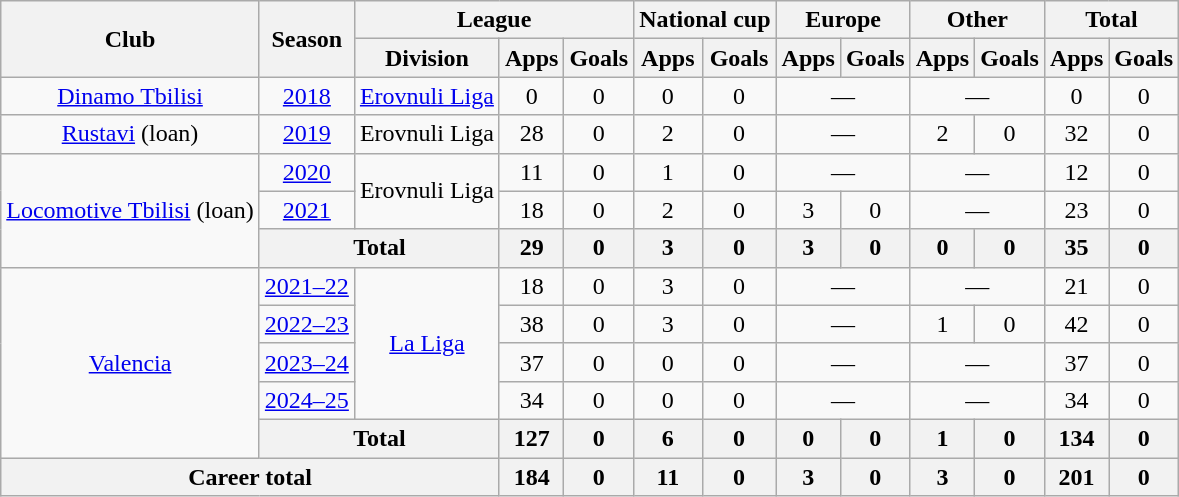<table class="wikitable" style="text-align: center;">
<tr>
<th rowspan="2">Club</th>
<th rowspan="2">Season</th>
<th colspan="3">League</th>
<th colspan="2">National cup</th>
<th colspan="2">Europe</th>
<th colspan="2">Other</th>
<th colspan="2">Total</th>
</tr>
<tr>
<th>Division</th>
<th>Apps</th>
<th>Goals</th>
<th>Apps</th>
<th>Goals</th>
<th>Apps</th>
<th>Goals</th>
<th>Apps</th>
<th>Goals</th>
<th>Apps</th>
<th>Goals</th>
</tr>
<tr>
<td><a href='#'>Dinamo Tbilisi</a></td>
<td><a href='#'>2018</a></td>
<td><a href='#'>Erovnuli Liga</a></td>
<td>0</td>
<td>0</td>
<td>0</td>
<td>0</td>
<td colspan="2">—</td>
<td colspan="2">—</td>
<td>0</td>
<td>0</td>
</tr>
<tr>
<td><a href='#'>Rustavi</a> (loan)</td>
<td><a href='#'>2019</a></td>
<td>Erovnuli Liga</td>
<td>28</td>
<td>0</td>
<td>2</td>
<td>0</td>
<td colspan="2">—</td>
<td>2</td>
<td>0</td>
<td>32</td>
<td>0</td>
</tr>
<tr>
<td rowspan="3"><a href='#'>Locomotive Tbilisi</a> (loan)</td>
<td><a href='#'>2020</a></td>
<td rowspan="2">Erovnuli Liga</td>
<td>11</td>
<td>0</td>
<td>1</td>
<td>0</td>
<td colspan="2">—</td>
<td colspan="2">—</td>
<td>12</td>
<td>0</td>
</tr>
<tr>
<td><a href='#'>2021</a></td>
<td>18</td>
<td>0</td>
<td>2</td>
<td>0</td>
<td>3</td>
<td>0</td>
<td colspan="2">—</td>
<td>23</td>
<td>0</td>
</tr>
<tr>
<th colspan="2">Total</th>
<th>29</th>
<th>0</th>
<th>3</th>
<th>0</th>
<th>3</th>
<th>0</th>
<th>0</th>
<th>0</th>
<th>35</th>
<th>0</th>
</tr>
<tr>
<td rowspan="5"><a href='#'>Valencia</a></td>
<td><a href='#'>2021–22</a></td>
<td rowspan="4"><a href='#'>La Liga</a></td>
<td>18</td>
<td>0</td>
<td>3</td>
<td>0</td>
<td colspan="2">—</td>
<td colspan="2">—</td>
<td>21</td>
<td>0</td>
</tr>
<tr>
<td><a href='#'>2022–23</a></td>
<td>38</td>
<td>0</td>
<td>3</td>
<td>0</td>
<td colspan="2">—</td>
<td>1</td>
<td>0</td>
<td>42</td>
<td>0</td>
</tr>
<tr>
<td><a href='#'>2023–24</a></td>
<td>37</td>
<td>0</td>
<td>0</td>
<td>0</td>
<td colspan="2">—</td>
<td colspan="2">—</td>
<td>37</td>
<td>0</td>
</tr>
<tr>
<td><a href='#'>2024–25</a></td>
<td>34</td>
<td>0</td>
<td>0</td>
<td>0</td>
<td colspan="2">—</td>
<td colspan="2">—</td>
<td>34</td>
<td>0</td>
</tr>
<tr>
<th colspan="2">Total</th>
<th>127</th>
<th>0</th>
<th>6</th>
<th>0</th>
<th>0</th>
<th>0</th>
<th>1</th>
<th>0</th>
<th>134</th>
<th>0</th>
</tr>
<tr>
<th colspan="3">Career total</th>
<th>184</th>
<th>0</th>
<th>11</th>
<th>0</th>
<th>3</th>
<th>0</th>
<th>3</th>
<th>0</th>
<th>201</th>
<th>0</th>
</tr>
</table>
